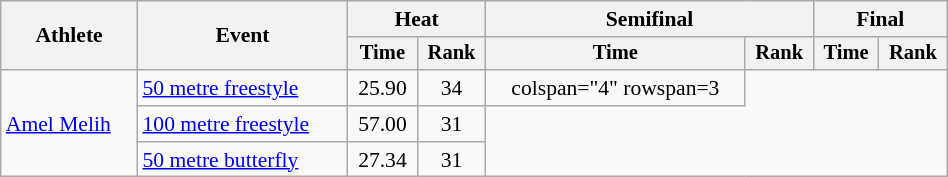<table class="wikitable" style="text-align:center; font-size:90%; width:50%;">
<tr>
<th rowspan="2">Athlete</th>
<th rowspan="2">Event</th>
<th colspan="2">Heat</th>
<th colspan="2">Semifinal</th>
<th colspan="2">Final</th>
</tr>
<tr style="font-size:95%">
<th>Time</th>
<th>Rank</th>
<th>Time</th>
<th>Rank</th>
<th>Time</th>
<th>Rank</th>
</tr>
<tr>
<td align=left rowspan=3><a href='#'>Amel Melih</a></td>
<td align=left><a href='#'>50 metre freestyle</a></td>
<td>25.90</td>
<td>34</td>
<td>colspan="4" rowspan=3 </td>
</tr>
<tr>
<td align=left><a href='#'>100 metre freestyle</a></td>
<td>57.00</td>
<td>31</td>
</tr>
<tr>
<td align=left><a href='#'>50 metre butterfly</a></td>
<td>27.34</td>
<td>31</td>
</tr>
</table>
